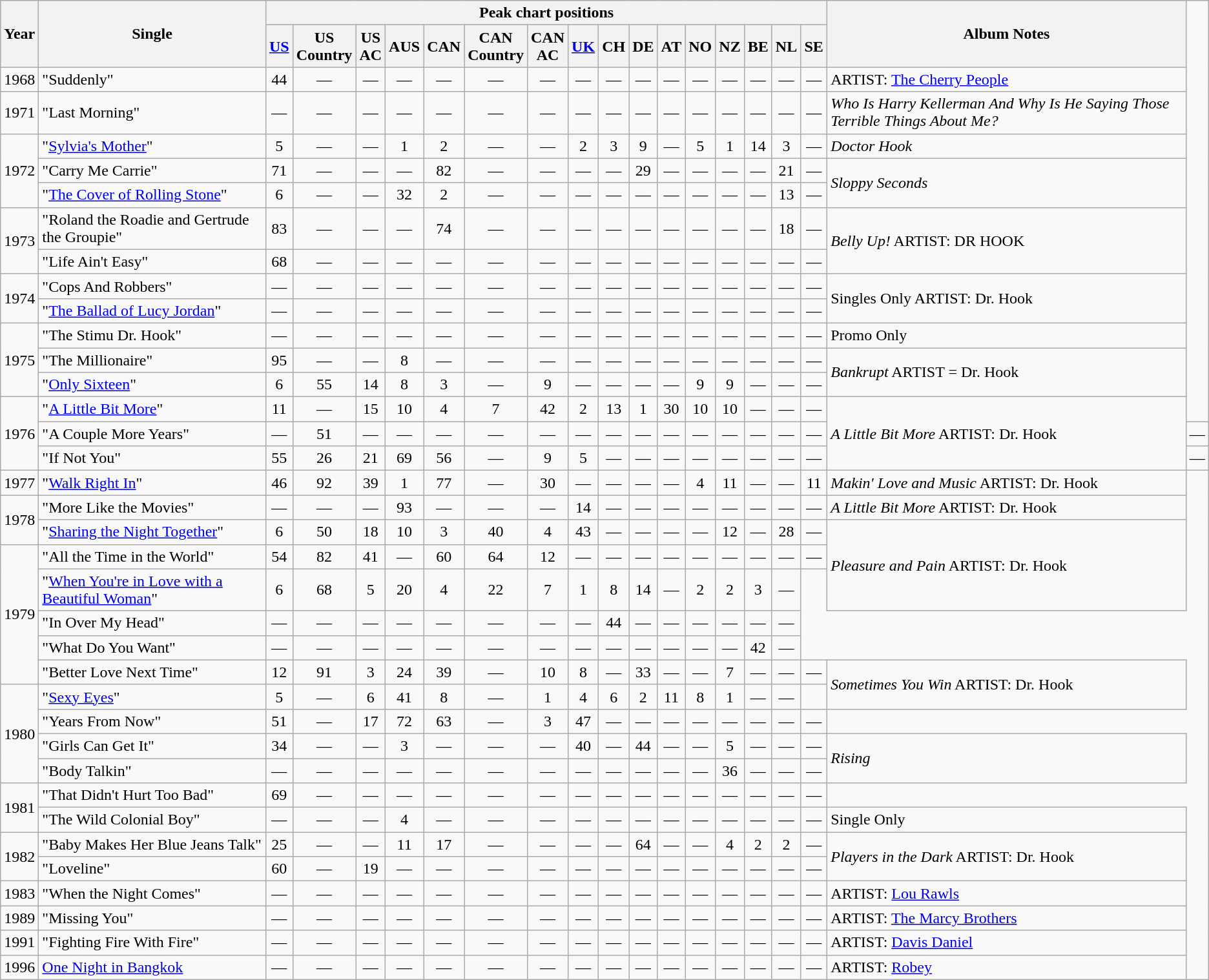<table class="wikitable">
<tr>
<th rowspan="2">Year</th>
<th rowspan="2">Single</th>
<th colspan="16">Peak chart positions</th>
<th rowspan="2">Album Notes</th>
</tr>
<tr>
<th style="width:15px;"><a href='#'>US</a></th>
<th style="width:15px;">US Country</th>
<th style="width:15px;">US AC</th>
<th style="width:20px;">AUS</th>
<th style="width:20px;">CAN</th>
<th style="width:20px;">CAN Country</th>
<th style="width:20px;">CAN AC</th>
<th style="width:20px;"><a href='#'>UK</a></th>
<th style="width:20px;">CH</th>
<th style="width:20px;">DE</th>
<th style="width:20px;">AT</th>
<th style="width:20px;">NO</th>
<th style="width:20px;">NZ</th>
<th style="width:20px;">BE</th>
<th style="width:20px;">NL</th>
<th style="width:20px;">SE</th>
</tr>
<tr>
<td>1968</td>
<td>"Suddenly"</td>
<td style="text-align:center;">44</td>
<td style="text-align:center;">—</td>
<td style="text-align:center;">—</td>
<td style="text-align:center;">—</td>
<td style="text-align:center;">—</td>
<td style="text-align:center;">—</td>
<td style="text-align:center;">—</td>
<td style="text-align:center;">—</td>
<td style="text-align:center;">—</td>
<td style="text-align:center;">—</td>
<td style="text-align:center;">—</td>
<td style="text-align:center;">—</td>
<td style="text-align:center;">—</td>
<td style="text-align:center;">—</td>
<td style="text-align:center;">—</td>
<td style="text-align:center;">—</td>
<td>ARTIST: <a href='#'>The Cherry People</a></td>
</tr>
<tr>
<td>1971</td>
<td>"Last Morning"</td>
<td style="text-align:center;">—</td>
<td style="text-align:center;">—</td>
<td style="text-align:center;">—</td>
<td style="text-align:center;">—</td>
<td style="text-align:center;">—</td>
<td style="text-align:center;">—</td>
<td style="text-align:center;">—</td>
<td style="text-align:center;">—</td>
<td style="text-align:center;">—</td>
<td style="text-align:center;">—</td>
<td style="text-align:center;">—</td>
<td style="text-align:center;">—</td>
<td style="text-align:center;">—</td>
<td style="text-align:center;">—</td>
<td style="text-align:center;">—</td>
<td style="text-align:center;">—</td>
<td><em>Who Is Harry Kellerman And Why Is He Saying Those Terrible Things About Me?</em></td>
</tr>
<tr>
<td rowspan="3">1972</td>
<td>"<a href='#'>Sylvia's Mother</a>"</td>
<td style="text-align:center;">5</td>
<td style="text-align:center;">—</td>
<td style="text-align:center;">—</td>
<td style="text-align:center;">1</td>
<td style="text-align:center;">2</td>
<td style="text-align:center;">—</td>
<td style="text-align:center;">—</td>
<td style="text-align:center;">2</td>
<td style="text-align:center;">3</td>
<td style="text-align:center;">9</td>
<td style="text-align:center;">—</td>
<td style="text-align:center;">5</td>
<td style="text-align:center;">1</td>
<td style="text-align:center;">14</td>
<td style="text-align:center;">3</td>
<td style="text-align:center;">—</td>
<td><em>Doctor Hook</em></td>
</tr>
<tr>
<td>"Carry Me Carrie"</td>
<td style="text-align:center;">71</td>
<td style="text-align:center;">—</td>
<td style="text-align:center;">—</td>
<td style="text-align:center;">—</td>
<td style="text-align:center;">82</td>
<td style="text-align:center;">—</td>
<td style="text-align:center;">—</td>
<td style="text-align:center;">—</td>
<td style="text-align:center;">—</td>
<td style="text-align:center;">29</td>
<td style="text-align:center;">—</td>
<td style="text-align:center;">—</td>
<td style="text-align:center;">—</td>
<td style="text-align:center;">—</td>
<td style="text-align:center;">21</td>
<td style="text-align:center;">—</td>
<td rowspan="2"><em>Sloppy Seconds</em></td>
</tr>
<tr>
<td>"<a href='#'>The Cover of Rolling Stone</a>"</td>
<td style="text-align:center;">6</td>
<td style="text-align:center;">—</td>
<td style="text-align:center;">—</td>
<td style="text-align:center;">32</td>
<td style="text-align:center;">2</td>
<td style="text-align:center;">—</td>
<td style="text-align:center;">—</td>
<td style="text-align:center;">—</td>
<td style="text-align:center;">—</td>
<td style="text-align:center;">—</td>
<td style="text-align:center;">—</td>
<td style="text-align:center;">—</td>
<td style="text-align:center;">—</td>
<td style="text-align:center;">—</td>
<td style="text-align:center;">13</td>
<td style="text-align:center;">—</td>
</tr>
<tr>
<td rowspan="2">1973</td>
<td>"Roland the Roadie and Gertrude the Groupie"</td>
<td style="text-align:center;">83</td>
<td style="text-align:center;">—</td>
<td style="text-align:center;">—</td>
<td style="text-align:center;">—</td>
<td style="text-align:center;">74</td>
<td style="text-align:center;">—</td>
<td style="text-align:center;">—</td>
<td style="text-align:center;">—</td>
<td style="text-align:center;">—</td>
<td style="text-align:center;">—</td>
<td style="text-align:center;">—</td>
<td style="text-align:center;">—</td>
<td style="text-align:center;">—</td>
<td style="text-align:center;">—</td>
<td style="text-align:center;">18</td>
<td style="text-align:center;">—</td>
<td rowspan="2"><em>Belly Up!</em>   ARTIST: DR HOOK</td>
</tr>
<tr>
<td>"Life Ain't Easy"</td>
<td style="text-align:center;">68</td>
<td style="text-align:center;">—</td>
<td style="text-align:center;">—</td>
<td style="text-align:center;">—</td>
<td style="text-align:center;">—</td>
<td style="text-align:center;">—</td>
<td style="text-align:center;">—</td>
<td style="text-align:center;">—</td>
<td style="text-align:center;">—</td>
<td style="text-align:center;">—</td>
<td style="text-align:center;">—</td>
<td style="text-align:center;">—</td>
<td style="text-align:center;">—</td>
<td style="text-align:center;">—</td>
<td style="text-align:center;">—</td>
<td style="text-align:center;">—</td>
</tr>
<tr>
<td rowspan="2">1974</td>
<td>"Cops And Robbers"</td>
<td style="text-align:center;">—</td>
<td style="text-align:center;">—</td>
<td style="text-align:center;">—</td>
<td style="text-align:center;">—</td>
<td style="text-align:center;">—</td>
<td style="text-align:center;">—</td>
<td style="text-align:center;">—</td>
<td style="text-align:center;">—</td>
<td style="text-align:center;">—</td>
<td style="text-align:center;">—</td>
<td style="text-align:center;">—</td>
<td style="text-align:center;">—</td>
<td style="text-align:center;">—</td>
<td style="text-align:center;">—</td>
<td style="text-align:center;">—</td>
<td style="text-align:center;">—</td>
<td rowspan="2">Singles Only ARTIST: Dr. Hook</td>
</tr>
<tr>
<td>"<a href='#'>The Ballad of Lucy Jordan</a>"</td>
<td style="text-align:center;">—</td>
<td style="text-align:center;">—</td>
<td style="text-align:center;">—</td>
<td style="text-align:center;">—</td>
<td style="text-align:center;">—</td>
<td style="text-align:center;">—</td>
<td style="text-align:center;">—</td>
<td style="text-align:center;">—</td>
<td style="text-align:center;">—</td>
<td style="text-align:center;">—</td>
<td style="text-align:center;">—</td>
<td style="text-align:center;">—</td>
<td style="text-align:center;">—</td>
<td style="text-align:center;">—</td>
<td style="text-align:center;">—</td>
<td style="text-align:center;">—</td>
</tr>
<tr>
<td rowspan="3">1975</td>
<td>"The Stimu Dr. Hook"</td>
<td style="text-align:center;">—</td>
<td style="text-align:center;">—</td>
<td style="text-align:center;">—</td>
<td style="text-align:center;">—</td>
<td style="text-align:center;">—</td>
<td style="text-align:center;">—</td>
<td style="text-align:center;">—</td>
<td style="text-align:center;">—</td>
<td style="text-align:center;">—</td>
<td style="text-align:center;">—</td>
<td style="text-align:center;">—</td>
<td style="text-align:center;">—</td>
<td style="text-align:center;">—</td>
<td style="text-align:center;">—</td>
<td style="text-align:center;">—</td>
<td style="text-align:center;">—</td>
<td>Promo Only</td>
</tr>
<tr>
<td>"The Millionaire"</td>
<td style="text-align:center;">95</td>
<td style="text-align:center;">—</td>
<td style="text-align:center;">—</td>
<td style="text-align:center;">8</td>
<td style="text-align:center;">—</td>
<td style="text-align:center;">—</td>
<td style="text-align:center;">—</td>
<td style="text-align:center;">—</td>
<td style="text-align:center;">—</td>
<td style="text-align:center;">—</td>
<td style="text-align:center;">—</td>
<td style="text-align:center;">—</td>
<td style="text-align:center;">—</td>
<td style="text-align:center;">—</td>
<td style="text-align:center;">—</td>
<td style="text-align:center;">—</td>
<td rowspan="2"><em>Bankrupt</em>  ARTIST = Dr. Hook</td>
</tr>
<tr>
<td>"<a href='#'>Only Sixteen</a>"</td>
<td style="text-align:center;">6</td>
<td style="text-align:center;">55</td>
<td style="text-align:center;">14</td>
<td style="text-align:center;">8</td>
<td style="text-align:center;">3</td>
<td style="text-align:center;">—</td>
<td style="text-align:center;">9</td>
<td style="text-align:center;">—</td>
<td style="text-align:center;">—</td>
<td style="text-align:center;">—</td>
<td style="text-align:center;">—</td>
<td style="text-align:center;">9</td>
<td style="text-align:center;">9</td>
<td style="text-align:center;">—</td>
<td style="text-align:center;">—</td>
<td style="text-align:center;">—</td>
</tr>
<tr>
<td rowspan="3">1976</td>
<td>"<a href='#'>A Little Bit More</a>"</td>
<td style="text-align:center;">11</td>
<td style="text-align:center;">—</td>
<td style="text-align:center;">15</td>
<td style="text-align:center;">10</td>
<td style="text-align:center;">4</td>
<td style="text-align:center;">7</td>
<td style="text-align:center;">42</td>
<td style="text-align:center;">2</td>
<td style="text-align:center;">13</td>
<td style="text-align:center;">1</td>
<td style="text-align:center;">30</td>
<td style="text-align:center;">10</td>
<td style="text-align:center;">10</td>
<td style="text-align:center;">—</td>
<td style="text-align:center;">—</td>
<td style="text-align:center;">—</td>
<td rowspan="3"><em>A Little Bit More</em>   ARTIST: Dr. Hook</td>
</tr>
<tr>
<td>"A Couple More Years"</td>
<td style="text-align:center;">—</td>
<td style="text-align:center;">51</td>
<td style="text-align:center;">—</td>
<td style="text-align:center;">—</td>
<td style="text-align:center;">—</td>
<td style="text-align:center;">—</td>
<td style="text-align:center;">—</td>
<td style="text-align:center;">—</td>
<td style="text-align:center;">—</td>
<td style="text-align:center;">—</td>
<td style="text-align:center;">—</td>
<td style="text-align:center;">—</td>
<td style="text-align:center;">—</td>
<td style="text-align:center;">—</td>
<td style="text-align:center;">—</td>
<td style="text-align:center;">—</td>
<td style="text-align:center;">—</td>
</tr>
<tr>
<td>"If Not You"</td>
<td style="text-align:center;">55</td>
<td style="text-align:center;">26</td>
<td style="text-align:center;">21</td>
<td style="text-align:center;">69</td>
<td style="text-align:center;">56</td>
<td style="text-align:center;">—</td>
<td style="text-align:center;">9</td>
<td style="text-align:center;">5</td>
<td style="text-align:center;">—</td>
<td style="text-align:center;">—</td>
<td style="text-align:center;">—</td>
<td style="text-align:center;">—</td>
<td style="text-align:center;">—</td>
<td style="text-align:center;">—</td>
<td style="text-align:center;">—</td>
<td style="text-align:center;">—</td>
<td style="text-align:center;">—</td>
</tr>
<tr>
<td>1977</td>
<td>"<a href='#'>Walk Right In</a>"</td>
<td style="text-align:center;">46</td>
<td style="text-align:center;">92</td>
<td style="text-align:center;">39</td>
<td style="text-align:center;">1</td>
<td style="text-align:center;">77</td>
<td style="text-align:center;">—</td>
<td style="text-align:center;">30</td>
<td style="text-align:center;">—</td>
<td style="text-align:center;">—</td>
<td style="text-align:center;">—</td>
<td style="text-align:center;">—</td>
<td style="text-align:center;">4</td>
<td style="text-align:center;">11</td>
<td style="text-align:center;">—</td>
<td style="text-align:center;">—</td>
<td style="text-align:center;">11</td>
<td><em>Makin' Love and Music</em>   ARTIST: Dr. Hook</td>
</tr>
<tr>
<td rowspan="2">1978</td>
<td>"More Like the Movies"</td>
<td style="text-align:center;">—</td>
<td style="text-align:center;">—</td>
<td style="text-align:center;">—</td>
<td style="text-align:center;">93</td>
<td style="text-align:center;">—</td>
<td style="text-align:center;">—</td>
<td style="text-align:center;">—</td>
<td style="text-align:center;">14</td>
<td style="text-align:center;">—</td>
<td style="text-align:center;">—</td>
<td style="text-align:center;">—</td>
<td style="text-align:center;">—</td>
<td style="text-align:center;">—</td>
<td style="text-align:center;">—</td>
<td style="text-align:center;">—</td>
<td style="text-align:center;">—</td>
<td><em>A Little Bit More</em>   ARTIST: Dr. Hook</td>
</tr>
<tr>
<td>"<a href='#'>Sharing the Night Together</a>"</td>
<td style="text-align:center;">6</td>
<td style="text-align:center;">50</td>
<td style="text-align:center;">18</td>
<td style="text-align:center;">10</td>
<td style="text-align:center;">3</td>
<td style="text-align:center;">40</td>
<td style="text-align:center;">4</td>
<td style="text-align:center;">43</td>
<td style="text-align:center;">—</td>
<td style="text-align:center;">—</td>
<td style="text-align:center;">—</td>
<td style="text-align:center;">—</td>
<td style="text-align:center;">12</td>
<td style="text-align:center;">—</td>
<td style="text-align:center;">28</td>
<td style="text-align:center;">—</td>
<td rowspan="3"><em>Pleasure and Pain</em>   ARTIST: Dr. Hook</td>
</tr>
<tr>
<td rowspan="5">1979</td>
<td>"All the Time in the World"</td>
<td style="text-align:center;">54</td>
<td style="text-align:center;">82</td>
<td style="text-align:center;">41</td>
<td style="text-align:center;">—</td>
<td style="text-align:center;">60</td>
<td style="text-align:center;">64</td>
<td style="text-align:center;">12</td>
<td style="text-align:center;">—</td>
<td style="text-align:center;">—</td>
<td style="text-align:center;">—</td>
<td style="text-align:center;">—</td>
<td style="text-align:center;">—</td>
<td style="text-align:center;">—</td>
<td style="text-align:center;">—</td>
<td style="text-align:center;">—</td>
<td style="text-align:center;">—</td>
</tr>
<tr>
<td>"<a href='#'>When You're in Love with a Beautiful Woman</a>"</td>
<td style="text-align:center;">6</td>
<td style="text-align:center;">68</td>
<td style="text-align:center;">5</td>
<td style="text-align:center;">20</td>
<td style="text-align:center;">4</td>
<td style="text-align:center;">22</td>
<td style="text-align:center;">7</td>
<td style="text-align:center;">1</td>
<td style="text-align:center;">8</td>
<td style="text-align:center;">14</td>
<td style="text-align:center;">—</td>
<td style="text-align:center;">2</td>
<td style="text-align:center;">2</td>
<td style="text-align:center;">3</td>
<td style="text-align:center;">—</td>
</tr>
<tr>
<td>"In Over My Head"</td>
<td style="text-align:center;">—</td>
<td style="text-align:center;">—</td>
<td style="text-align:center;">—</td>
<td style="text-align:center;">—</td>
<td style="text-align:center;">—</td>
<td style="text-align:center;">—</td>
<td style="text-align:center;">—</td>
<td style="text-align:center;">—</td>
<td style="text-align:center;">44</td>
<td style="text-align:center;">—</td>
<td style="text-align:center;">—</td>
<td style="text-align:center;">—</td>
<td style="text-align:center;">—</td>
<td style="text-align:center;">—</td>
<td style="text-align:center;">—</td>
</tr>
<tr>
<td>"What Do You Want"</td>
<td style="text-align:center;">—</td>
<td style="text-align:center;">—</td>
<td style="text-align:center;">—</td>
<td style="text-align:center;">—</td>
<td style="text-align:center;">—</td>
<td style="text-align:center;">—</td>
<td style="text-align:center;">—</td>
<td style="text-align:center;">—</td>
<td style="text-align:center;">—</td>
<td style="text-align:center;">—</td>
<td style="text-align:center;">—</td>
<td style="text-align:center;">—</td>
<td style="text-align:center;">—</td>
<td style="text-align:center;">42</td>
<td style="text-align:center;">—</td>
</tr>
<tr>
<td>"Better Love Next Time"</td>
<td style="text-align:center;">12</td>
<td style="text-align:center;">91</td>
<td style="text-align:center;">3</td>
<td style="text-align:center;">24</td>
<td style="text-align:center;">39</td>
<td style="text-align:center;">—</td>
<td style="text-align:center;">10</td>
<td style="text-align:center;">8</td>
<td style="text-align:center;">—</td>
<td style="text-align:center;">33</td>
<td style="text-align:center;">—</td>
<td style="text-align:center;">—</td>
<td style="text-align:center;">7</td>
<td style="text-align:center;">—</td>
<td style="text-align:center;">—</td>
<td style="text-align:center;">—</td>
<td rowspan="2"><em>Sometimes You Win</em>   ARTIST: Dr. Hook</td>
</tr>
<tr>
<td rowspan="4">1980</td>
<td>"<a href='#'>Sexy Eyes</a>" </td>
<td style="text-align:center;">5</td>
<td style="text-align:center;">—</td>
<td style="text-align:center;">6</td>
<td style="text-align:center;">41</td>
<td style="text-align:center;">8</td>
<td style="text-align:center;">—</td>
<td style="text-align:center;">1</td>
<td style="text-align:center;">4</td>
<td style="text-align:center;">6</td>
<td style="text-align:center;">2</td>
<td style="text-align:center;">11</td>
<td style="text-align:center;">8</td>
<td style="text-align:center;">1</td>
<td style="text-align:center;">—</td>
<td style="text-align:center;">—</td>
</tr>
<tr>
<td>"Years From Now"</td>
<td style="text-align:center;">51</td>
<td style="text-align:center;">—</td>
<td style="text-align:center;">17</td>
<td style="text-align:center;">72</td>
<td style="text-align:center;">63</td>
<td style="text-align:center;">—</td>
<td style="text-align:center;">3</td>
<td style="text-align:center;">47</td>
<td style="text-align:center;">—</td>
<td style="text-align:center;">—</td>
<td style="text-align:center;">—</td>
<td style="text-align:center;">—</td>
<td style="text-align:center;">—</td>
<td style="text-align:center;">—</td>
<td style="text-align:center;">—</td>
<td style="text-align:center;">—</td>
</tr>
<tr>
<td>"Girls Can Get It"</td>
<td style="text-align:center;">34</td>
<td style="text-align:center;">—</td>
<td style="text-align:center;">—</td>
<td style="text-align:center;">3</td>
<td style="text-align:center;">—</td>
<td style="text-align:center;">—</td>
<td style="text-align:center;">—</td>
<td style="text-align:center;">40</td>
<td style="text-align:center;">—</td>
<td style="text-align:center;">44</td>
<td style="text-align:center;">—</td>
<td style="text-align:center;">—</td>
<td style="text-align:center;">5</td>
<td style="text-align:center;">—</td>
<td style="text-align:center;">—</td>
<td style="text-align:center;">—</td>
<td rowspan="2"><em>Rising</em></td>
</tr>
<tr>
<td>"Body Talkin"</td>
<td style="text-align:center;">—</td>
<td style="text-align:center;">—</td>
<td style="text-align:center;">—</td>
<td style="text-align:center;">—</td>
<td style="text-align:center;">—</td>
<td style="text-align:center;">—</td>
<td style="text-align:center;">—</td>
<td style="text-align:center;">—</td>
<td style="text-align:center;">—</td>
<td style="text-align:center;">—</td>
<td style="text-align:center;">—</td>
<td style="text-align:center;">—</td>
<td style="text-align:center;">36</td>
<td style="text-align:center;">—</td>
<td style="text-align:center;">—</td>
<td style="text-align:center;">—</td>
</tr>
<tr>
<td rowspan="2">1981</td>
<td>"That Didn't Hurt Too Bad"</td>
<td style="text-align:center;">69</td>
<td style="text-align:center;">—</td>
<td style="text-align:center;">—</td>
<td style="text-align:center;">—</td>
<td style="text-align:center;">—</td>
<td style="text-align:center;">—</td>
<td style="text-align:center;">—</td>
<td style="text-align:center;">—</td>
<td style="text-align:center;">—</td>
<td style="text-align:center;">—</td>
<td style="text-align:center;">—</td>
<td style="text-align:center;">—</td>
<td style="text-align:center;">—</td>
<td style="text-align:center;">—</td>
<td style="text-align:center;">—</td>
<td style="text-align:center;">—</td>
</tr>
<tr>
<td>"The Wild Colonial Boy"</td>
<td style="text-align:center;">—</td>
<td style="text-align:center;">—</td>
<td style="text-align:center;">—</td>
<td style="text-align:center;">4</td>
<td style="text-align:center;">—</td>
<td style="text-align:center;">—</td>
<td style="text-align:center;">—</td>
<td style="text-align:center;">—</td>
<td style="text-align:center;">—</td>
<td style="text-align:center;">—</td>
<td style="text-align:center;">—</td>
<td style="text-align:center;">—</td>
<td style="text-align:center;">—</td>
<td style="text-align:center;">—</td>
<td style="text-align:center;">—</td>
<td style="text-align:center;">—</td>
<td>Single Only </td>
</tr>
<tr>
<td rowspan="2">1982</td>
<td>"Baby Makes Her Blue Jeans Talk" </td>
<td style="text-align:center;">25</td>
<td style="text-align:center;">—</td>
<td style="text-align:center;">—</td>
<td style="text-align:center;">11</td>
<td style="text-align:center;">17</td>
<td style="text-align:center;">—</td>
<td style="text-align:center;">—</td>
<td style="text-align:center;">—</td>
<td style="text-align:center;">—</td>
<td style="text-align:center;">64</td>
<td style="text-align:center;">—</td>
<td style="text-align:center;">—</td>
<td style="text-align:center;">4</td>
<td style="text-align:center;">2</td>
<td style="text-align:center;">2</td>
<td style="text-align:center;">—</td>
<td rowspan="2"><em>Players in the Dark</em>   ARTIST: Dr. Hook</td>
</tr>
<tr>
<td>"Loveline"</td>
<td style="text-align:center;">60</td>
<td style="text-align:center;">—</td>
<td style="text-align:center;">19</td>
<td style="text-align:center;">—</td>
<td style="text-align:center;">—</td>
<td style="text-align:center;">—</td>
<td style="text-align:center;">—</td>
<td style="text-align:center;">—</td>
<td style="text-align:center;">—</td>
<td style="text-align:center;">—</td>
<td style="text-align:center;">—</td>
<td style="text-align:center;">—</td>
<td style="text-align:center;">—</td>
<td style="text-align:center;">—</td>
<td style="text-align:center;">—</td>
<td style="text-align:center;">—</td>
</tr>
<tr>
<td>1983</td>
<td>"When the Night Comes"</td>
<td style="text-align:center;">—</td>
<td style="text-align:center;">—</td>
<td style="text-align:center;">—</td>
<td style="text-align:center;">—</td>
<td style="text-align:center;">—</td>
<td style="text-align:center;">—</td>
<td style="text-align:center;">—</td>
<td style="text-align:center;">—</td>
<td style="text-align:center;">—</td>
<td style="text-align:center;">—</td>
<td style="text-align:center;">—</td>
<td style="text-align:center;">—</td>
<td style="text-align:center;">—</td>
<td style="text-align:center;">—</td>
<td style="text-align:center;">—</td>
<td style="text-align:center;">—</td>
<td>ARTIST: <a href='#'>Lou Rawls</a></td>
</tr>
<tr>
<td>1989</td>
<td>"Missing You"</td>
<td style="text-align:center;">—</td>
<td style="text-align:center;">—</td>
<td style="text-align:center;">—</td>
<td style="text-align:center;">—</td>
<td style="text-align:center;">—</td>
<td style="text-align:center;">—</td>
<td style="text-align:center;">—</td>
<td style="text-align:center;">—</td>
<td style="text-align:center;">—</td>
<td style="text-align:center;">—</td>
<td style="text-align:center;">—</td>
<td style="text-align:center;">—</td>
<td style="text-align:center;">—</td>
<td style="text-align:center;">—</td>
<td style="text-align:center;">—</td>
<td style="text-align:center;">—</td>
<td>ARTIST: <a href='#'>The Marcy Brothers</a></td>
</tr>
<tr>
<td>1991</td>
<td>"Fighting Fire With Fire"</td>
<td style="text-align:center;">—</td>
<td style="text-align:center;">—</td>
<td style="text-align:center;">—</td>
<td style="text-align:center;">—</td>
<td style="text-align:center;">—</td>
<td style="text-align:center;">—</td>
<td style="text-align:center;">—</td>
<td style="text-align:center;">—</td>
<td style="text-align:center;">—</td>
<td style="text-align:center;">—</td>
<td style="text-align:center;">—</td>
<td style="text-align:center;">—</td>
<td style="text-align:center;">—</td>
<td style="text-align:center;">—</td>
<td style="text-align:center;">—</td>
<td style="text-align:center;">—</td>
<td>ARTIST: <a href='#'>Davis Daniel</a></td>
</tr>
<tr>
<td>1996</td>
<td><a href='#'>One Night in Bangkok</a></td>
<td style="text-align:center;">—</td>
<td style="text-align:center;">—</td>
<td style="text-align:center;">—</td>
<td style="text-align:center;">—</td>
<td style="text-align:center;">—</td>
<td style="text-align:center;">—</td>
<td style="text-align:center;">—</td>
<td style="text-align:center;">—</td>
<td style="text-align:center;">—</td>
<td style="text-align:center;">—</td>
<td style="text-align:center;">—</td>
<td style="text-align:center;">—</td>
<td style="text-align:center;">—</td>
<td style="text-align:center;">—</td>
<td style="text-align:center;">—</td>
<td style="text-align:center;">—</td>
<td>ARTIST: <a href='#'>Robey</a></td>
</tr>
</table>
